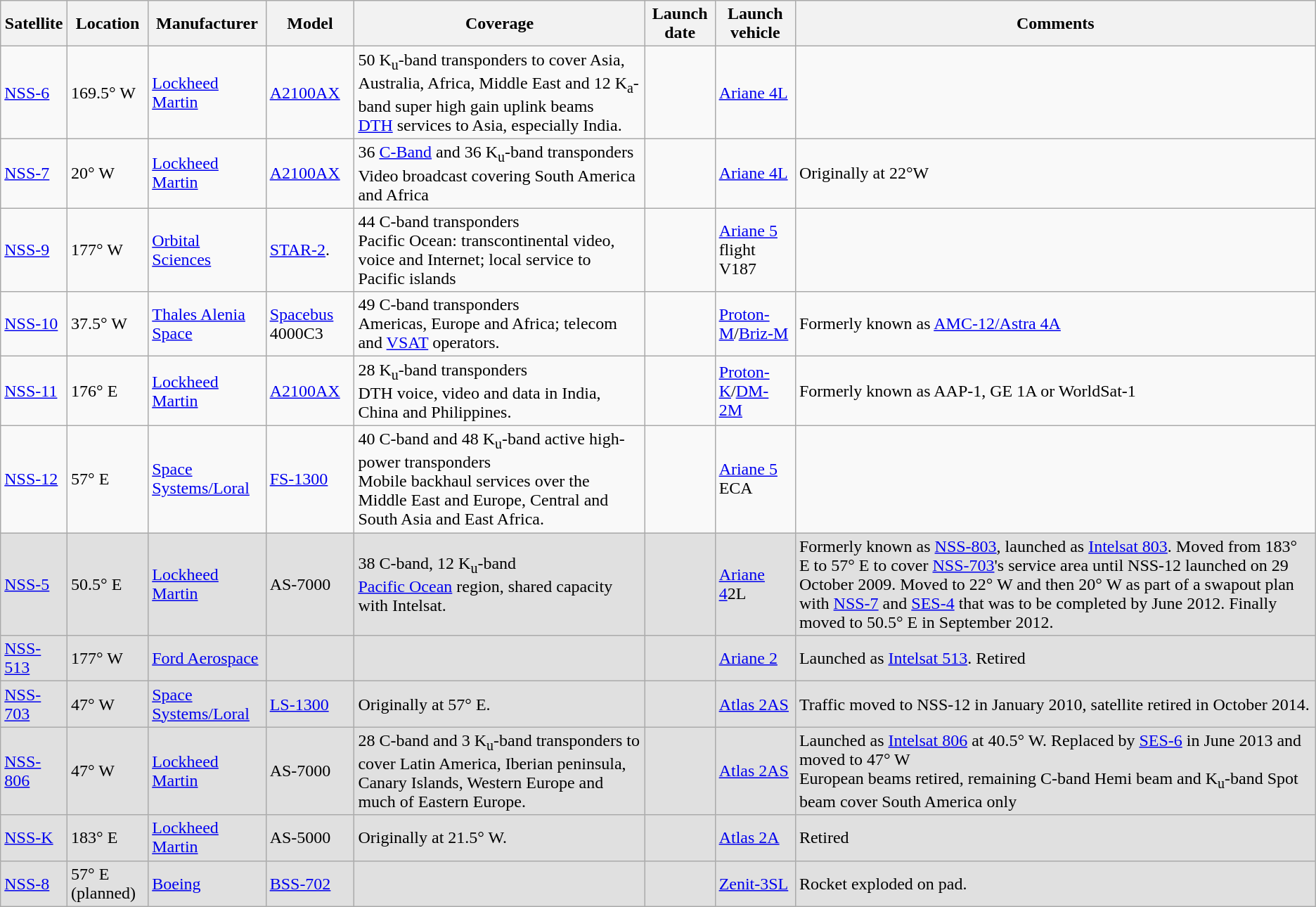<table class="wikitable sortable">
<tr>
<th>Satellite</th>
<th>Location</th>
<th>Manufacturer</th>
<th>Model</th>
<th>Coverage</th>
<th>Launch date</th>
<th>Launch vehicle</th>
<th>Comments</th>
</tr>
<tr>
<td><a href='#'>NSS-6</a></td>
<td data-sort-value="-169.5">169.5° W</td>
<td><a href='#'>Lockheed Martin</a></td>
<td><a href='#'>A2100AX</a></td>
<td>50 K<sub>u</sub>-band transponders to cover Asia, Australia, Africa, Middle East and 12 K<sub>a</sub>-band super high gain uplink beams<br><a href='#'>DTH</a> services to Asia, especially India.</td>
<td></td>
<td><a href='#'>Ariane 4L</a></td>
<td></td>
</tr>
<tr>
<td><a href='#'>NSS-7</a></td>
<td data-sort-value="-20">20° W</td>
<td><a href='#'>Lockheed Martin</a></td>
<td><a href='#'>A2100AX</a></td>
<td>36 <a href='#'>C-Band</a> and 36 K<sub>u</sub>-band transponders<br>Video broadcast covering South America and Africa</td>
<td></td>
<td><a href='#'>Ariane 4L</a></td>
<td>Originally at 22°W</td>
</tr>
<tr>
<td><a href='#'>NSS-9</a></td>
<td data-sort-value="-177">177° W</td>
<td><a href='#'>Orbital Sciences</a></td>
<td><a href='#'>STAR-2</a>.</td>
<td>44 C-band transponders<br>Pacific Ocean: transcontinental video, voice and Internet; local service to Pacific islands</td>
<td></td>
<td><a href='#'>Ariane 5</a> flight V187</td>
<td></td>
</tr>
<tr>
<td><a href='#'>NSS-10</a></td>
<td data-sort-value="-37.5">37.5° W</td>
<td><a href='#'>Thales Alenia Space</a></td>
<td><a href='#'>Spacebus</a> 4000C3</td>
<td>49 C-band transponders<br>Americas, Europe and Africa; telecom and <a href='#'>VSAT</a> operators.</td>
<td></td>
<td><a href='#'>Proton-M</a>/<a href='#'>Briz-M</a></td>
<td>Formerly known as <a href='#'>AMC-12/Astra 4A</a></td>
</tr>
<tr>
<td><a href='#'>NSS-11</a></td>
<td data-sort-value="176">176° E</td>
<td><a href='#'>Lockheed Martin</a></td>
<td><a href='#'>A2100AX</a></td>
<td>28 K<sub>u</sub>-band transponders<br>DTH voice, video and data in India, China and Philippines.</td>
<td></td>
<td><a href='#'>Proton-K</a>/<a href='#'>DM-2M</a></td>
<td>Formerly known as AAP-1, GE 1A or WorldSat-1</td>
</tr>
<tr>
<td><a href='#'>NSS-12</a></td>
<td data-sort-value="57">57° E</td>
<td><a href='#'>Space Systems/Loral</a></td>
<td><a href='#'>FS-1300</a></td>
<td>40 C-band and 48 K<sub>u</sub>-band active high-power transponders<br>Mobile backhaul services over the Middle East and Europe, Central and South Asia and East Africa.</td>
<td></td>
<td><a href='#'>Ariane 5</a> ECA</td>
<td></td>
</tr>
<tr style="background: #e0e0e0">
<td><a href='#'>NSS-5</a></td>
<td data-sort-value="50.5">50.5° E</td>
<td><a href='#'>Lockheed Martin</a></td>
<td>AS-7000</td>
<td>38 C-band, 12 K<sub>u</sub>-band<br><a href='#'>Pacific Ocean</a> region, shared capacity with Intelsat.</td>
<td></td>
<td><a href='#'>Ariane 4</a>2L</td>
<td>Formerly known as <a href='#'>NSS-803</a>, launched as <a href='#'>Intelsat 803</a>. Moved from 183° E to 57° E to cover <a href='#'>NSS-703</a>'s service area until NSS-12 launched on 29 October 2009. Moved to 22° W and then 20° W as part of a swapout plan with <a href='#'>NSS-7</a> and <a href='#'>SES-4</a> that was to be completed by June 2012. Finally moved to 50.5° E in September 2012.</td>
</tr>
<tr style="background: #e0e0e0">
<td><a href='#'>NSS-513</a></td>
<td data-sort-value="-177">177° W</td>
<td><a href='#'>Ford Aerospace</a></td>
<td></td>
<td></td>
<td></td>
<td><a href='#'>Ariane 2</a></td>
<td>Launched as <a href='#'>Intelsat 513</a>. Retired</td>
</tr>
<tr style="background: #e0e0e0">
<td><a href='#'>NSS-703</a></td>
<td data-sort-value="-47">47° W</td>
<td><a href='#'>Space Systems/Loral</a></td>
<td><a href='#'>LS-1300</a></td>
<td>Originally at 57° E.</td>
<td></td>
<td><a href='#'>Atlas 2AS</a></td>
<td>Traffic moved to NSS-12 in January 2010, satellite retired in October 2014.</td>
</tr>
<tr style="background: #e0e0e0">
<td><a href='#'>NSS-806</a></td>
<td data-sort-value="-47">47° W</td>
<td><a href='#'>Lockheed Martin</a></td>
<td>AS-7000</td>
<td>28 C-band and 3 K<sub>u</sub>-band transponders to cover Latin America, Iberian peninsula, Canary Islands, Western Europe and much of Eastern Europe.</td>
<td></td>
<td><a href='#'>Atlas 2AS</a></td>
<td>Launched as <a href='#'>Intelsat 806</a> at 40.5° W. Replaced by <a href='#'>SES-6</a> in June 2013 and moved to 47° W<br>European beams retired, remaining C-band Hemi beam and K<sub>u</sub>-band Spot beam cover South America only</td>
</tr>
<tr style="background: #e0e0e0">
<td><a href='#'>NSS-K</a></td>
<td data-sort-value="183">183° E</td>
<td><a href='#'>Lockheed Martin</a></td>
<td>AS-5000</td>
<td>Originally at 21.5° W.</td>
<td></td>
<td><a href='#'>Atlas 2A</a></td>
<td>Retired</td>
</tr>
<tr style="background: #e0e0e0">
<td><a href='#'>NSS-8</a></td>
<td data-sort-value="57">57° E (planned)</td>
<td><a href='#'>Boeing</a></td>
<td><a href='#'>BSS-702</a></td>
<td></td>
<td></td>
<td><a href='#'>Zenit-3SL</a></td>
<td>Rocket exploded on pad.</td>
</tr>
</table>
